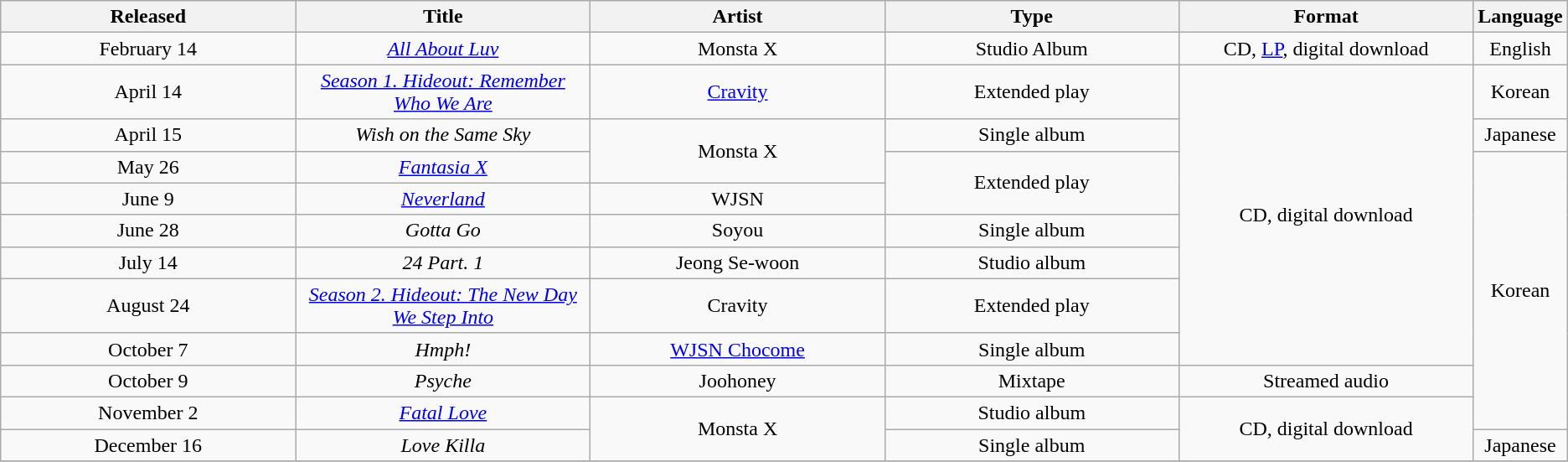<table class="wikitable" style="text-align: center;">
<tr>
<th style="width:20%;">Released</th>
<th style="width:20%;">Title</th>
<th style="width:20%;">Artist</th>
<th style="width:20%;">Type</th>
<th style="width:20%;">Format</th>
<th style="width:20%;">Language</th>
</tr>
<tr>
<td>February 14</td>
<td><em><a href='#'>All About Luv</a></em></td>
<td>Monsta X</td>
<td>Studio Album</td>
<td>CD, <a href='#'>LP</a>, digital download</td>
<td>English</td>
</tr>
<tr>
<td>April 14</td>
<td><em><a href='#'>Season 1. Hideout: Remember Who We Are</a></em></td>
<td><a href='#'>Cravity</a></td>
<td>Extended play</td>
<td rowspan="8">CD, digital download</td>
<td>Korean</td>
</tr>
<tr>
<td>April 15</td>
<td><em>Wish on the Same Sky</em></td>
<td rowspan="2">Monsta X</td>
<td>Single album</td>
<td>Japanese</td>
</tr>
<tr>
<td>May 26</td>
<td><em><a href='#'>Fantasia X</a></em></td>
<td rowspan="2">Extended play</td>
<td rowspan="8">Korean</td>
</tr>
<tr>
<td>June 9</td>
<td><em><a href='#'>Neverland</a></em></td>
<td>WJSN</td>
</tr>
<tr>
<td>June 28</td>
<td><em>Gotta Go</em></td>
<td>Soyou</td>
<td>Single album</td>
</tr>
<tr>
<td>July 14</td>
<td><em>24 Part. 1</em></td>
<td>Jeong Se-woon</td>
<td>Studio album</td>
</tr>
<tr>
<td>August 24</td>
<td><em><a href='#'>Season 2. Hideout: The New Day We Step Into</a></em></td>
<td>Cravity</td>
<td>Extended play</td>
</tr>
<tr>
<td>October 7</td>
<td><em>Hmph!</em></td>
<td><a href='#'>WJSN Chocome</a></td>
<td>Single album</td>
</tr>
<tr>
<td>October 9</td>
<td><em>Psyche</em></td>
<td>Joohoney</td>
<td>Mixtape</td>
<td>Streamed audio</td>
</tr>
<tr>
<td>November 2</td>
<td><em><a href='#'>Fatal Love</a></em></td>
<td rowspan="2">Monsta X</td>
<td>Studio album</td>
<td rowspan="2">CD, digital download</td>
</tr>
<tr>
<td>December 16</td>
<td><em>Love Killa</em></td>
<td>Single album</td>
<td>Japanese</td>
</tr>
<tr>
</tr>
</table>
